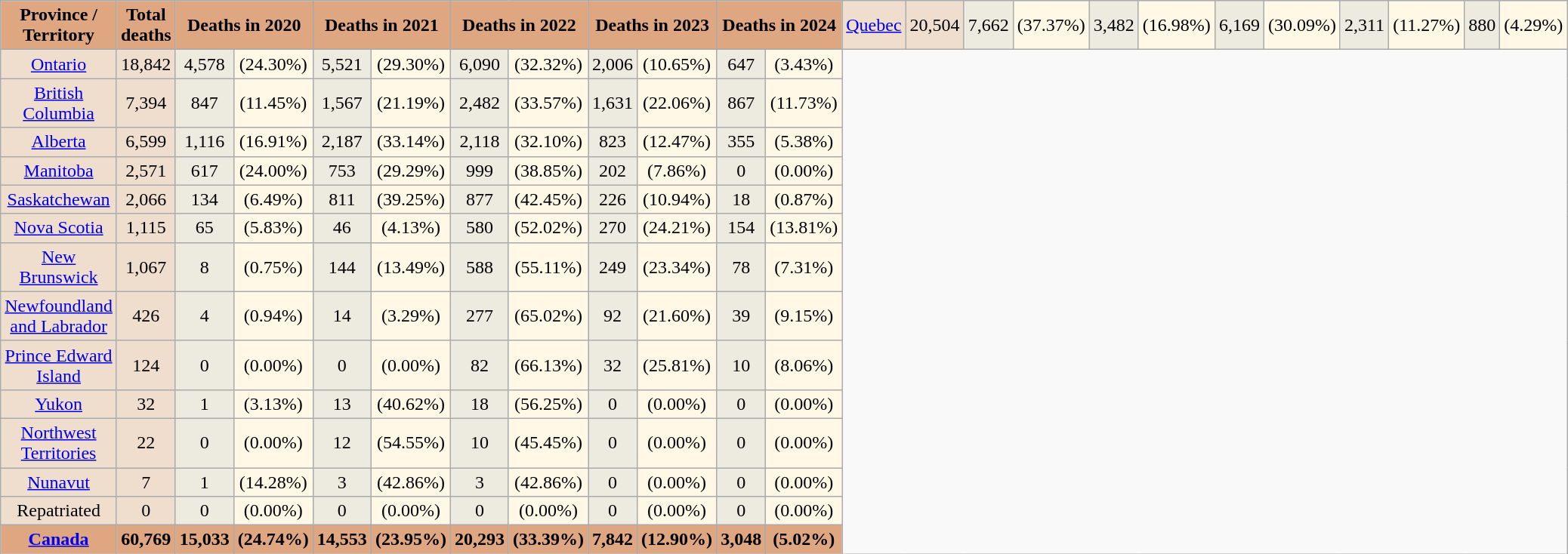<table class="wikitable" style="text-align:center">
<tr>
<th style="background:#DEA681">Province / Territory</th>
<th style="background:#DEA681">Total deaths</th>
<th colspan="2" style="background:#DEA681">Deaths in 2020</th>
<th colspan="2" style="background:#DEA681">Deaths in 2021</th>
<th colspan="2" style="background:#DEA681">Deaths in 2022</th>
<th colspan="2" style="background:#DEA681">Deaths in 2023</th>
<th colspan="2" style="background:#DEA681">Deaths in 2024</th>
<td style="background:#EFDECD" width="150"><a href='#'>Quebec</a></td>
<td style="background:#EFDECD" width="80">20,504</td>
<td style="background:#EDEAE0" width="50">7,662</td>
<td style="background:#FFF8E7" width="50">(37.37%)</td>
<td style="background:#EDEAE0" width="50">3,482</td>
<td style="background:#FFF8E7" width="50">(16.98%)</td>
<td style="background:#EDEAE0" width="50">6,169</td>
<td style="background:#FFF8E7" width="50">(30.09%)</td>
<td style="background:#EDEAE0" width="50">2,311</td>
<td style="background:#FFF8E7" width="50">(11.27%)</td>
<td style="background:#EDEAE0" width="50">880</td>
<td style="background:#FFF8E7" width="50">(4.29%)</td>
</tr>
<tr>
<td style="background:#EFDECD"><a href='#'>Ontario</a></td>
<td style="background:#EFDECD">18,842</td>
<td style="background:#EDEAE0">4,578</td>
<td style="background:#FFF8E7">(24.30%)</td>
<td style="background:#EDEAE0">5,521</td>
<td style="background:#FFF8E7">(29.30%)</td>
<td style="background:#EDEAE0">6,090</td>
<td style="background:#FFF8E7">(32.32%)</td>
<td style="background:#EDEAE0">2,006</td>
<td style="background:#FFF8E7">(10.65%)</td>
<td style="background:#EDEAE0">647</td>
<td style="background:#FFF8E7">(3.43%)</td>
</tr>
<tr>
<td style="background:#EFDECD"><a href='#'>British Columbia</a></td>
<td style="background:#EFDECD">7,394</td>
<td style="background:#EDEAE0">847</td>
<td style="background:#FFF8E7">(11.45%)</td>
<td style="background:#EDEAE0">1,567</td>
<td style="background:#FFF8E7">(21.19%)</td>
<td style="background:#EDEAE0">2,482</td>
<td style="background:#FFF8E7">(33.57%)</td>
<td style="background:#EDEAE0">1,631</td>
<td style="background:#FFF8E7">(22.06%)</td>
<td style="background:#EDEAE0">867</td>
<td style="background:#FFF8E7">(11.73%)</td>
</tr>
<tr>
<td style="background:#EFDECD"><a href='#'>Alberta</a></td>
<td style="background:#EFDECD">6,599</td>
<td style="background:#EDEAE0">1,116</td>
<td style="background:#FFF8E7">(16.91%)</td>
<td style="background:#EDEAE0">2,187</td>
<td style="background:#FFF8E7">(33.14%)</td>
<td style="background:#EDEAE0">2,118</td>
<td style="background:#FFF8E7">(32.10%)</td>
<td style="background:#EDEAE0">823</td>
<td style="background:#FFF8E7">(12.47%)</td>
<td style="background:#EDEAE0">355</td>
<td style="background:#FFF8E7">(5.38%)</td>
</tr>
<tr>
<td style="background:#EFDECD"><a href='#'>Manitoba</a></td>
<td style="background:#EFDECD">2,571</td>
<td style="background:#EDEAE0">617</td>
<td style="background:#FFF8E7">(24.00%)</td>
<td style="background:#EDEAE0">753</td>
<td style="background:#FFF8E7">(29.29%)</td>
<td style="background:#EDEAE0">999</td>
<td style="background:#FFF8E7">(38.85%)</td>
<td style="background:#EDEAE0">202</td>
<td style="background:#FFF8E7">(7.86%)</td>
<td style="background:#EDEAE0">0</td>
<td style="background:#FFF8E7">(0.00%)</td>
</tr>
<tr>
<td style="background:#EFDECD"><a href='#'>Saskatchewan</a></td>
<td style="background:#EFDECD">2,066</td>
<td style="background:#EDEAE0">134</td>
<td style="background:#FFF8E7">(6.49%)</td>
<td style="background:#EDEAE0">811</td>
<td style="background:#FFF8E7">(39.25%)</td>
<td style="background:#EDEAE0">877</td>
<td style="background:#FFF8E7">(42.45%)</td>
<td style="background:#EDEAE0">226</td>
<td style="background:#FFF8E7">(10.94%)</td>
<td style="background:#EDEAE0">18</td>
<td style="background:#FFF8E7">(0.87%)</td>
</tr>
<tr>
<td style="background:#EFDECD"><a href='#'>Nova Scotia</a></td>
<td style="background:#EFDECD">1,115</td>
<td style="background:#EDEAE0">65</td>
<td style="background:#FFF8E7">(5.83%)</td>
<td style="background:#EDEAE0">46</td>
<td style="background:#FFF8E7">(4.13%)</td>
<td style="background:#EDEAE0">580</td>
<td style="background:#FFF8E7">(52.02%)</td>
<td style="background:#EDEAE0">270</td>
<td style="background:#FFF8E7">(24.21%)</td>
<td style="background:#EDEAE0">154</td>
<td style="background:#FFF8E7">(13.81%)</td>
</tr>
<tr>
<td style="background:#EFDECD"><a href='#'>New Brunswick</a></td>
<td style="background:#EFDECD">1,067</td>
<td style="background:#EDEAE0">8</td>
<td style="background:#FFF8E7">(0.75%)</td>
<td style="background:#EDEAE0">144</td>
<td style="background:#FFF8E7">(13.49%)</td>
<td style="background:#EDEAE0">588</td>
<td style="background:#FFF8E7">(55.11%)</td>
<td style="background:#EDEAE0">249</td>
<td style="background:#FFF8E7">(23.34%)</td>
<td style="background:#EDEAE0">78</td>
<td style="background:#FFF8E7">(7.31%)</td>
</tr>
<tr>
<td style="background:#EFDECD"><a href='#'>Newfoundland and Labrador</a></td>
<td style="background:#EFDECD">426</td>
<td style="background:#EDEAE0">4</td>
<td style="background:#FFF8E7">(0.94%)</td>
<td style="background:#EDEAE0">14</td>
<td style="background:#FFF8E7">(3.29%)</td>
<td style="background:#EDEAE0">277</td>
<td style="background:#FFF8E7">(65.02%)</td>
<td style="background:#EDEAE0">92</td>
<td style="background:#FFF8E7">(21.60%)</td>
<td style="background:#EDEAE0">39</td>
<td style="background:#FFF8E7">(9.15%)</td>
</tr>
<tr>
<td style="background:#EFDECD"><a href='#'>Prince Edward Island</a></td>
<td style="background:#EFDECD">124</td>
<td style="background:#EDEAE0">0</td>
<td style="background:#FFF8E7">(0.00%)</td>
<td style="background:#EDEAE0">0</td>
<td style="background:#FFF8E7">(0.00%)</td>
<td style="background:#EDEAE0">82</td>
<td style="background:#FFF8E7">(66.13%)</td>
<td style="background:#EDEAE0">32</td>
<td style="background:#FFF8E7">(25.81%)</td>
<td style="background:#EDEAE0">10</td>
<td style="background:#FFF8E7">(8.06%)</td>
</tr>
<tr>
<td style="background:#EFDECD"><a href='#'>Yukon</a></td>
<td style="background:#EFDECD">32</td>
<td style="background:#EDEAE0">1</td>
<td style="background:#FFF8E7">(3.13%)</td>
<td style="background:#EDEAE0">13</td>
<td style="background:#FFF8E7">(40.62%)</td>
<td style="background:#EDEAE0">18</td>
<td style="background:#FFF8E7">(56.25%)</td>
<td style="background:#EDEAE0">0</td>
<td style="background:#FFF8E7">(0.00%)</td>
<td style="background:#EDEAE0">0</td>
<td style="background:#FFF8E7">(0.00%)</td>
</tr>
<tr>
<td style="background:#EFDECD"><a href='#'>Northwest Territories</a></td>
<td style="background:#EFDECD">22</td>
<td style="background:#EDEAE0">0</td>
<td style="background:#FFF8E7">(0.00%)</td>
<td style="background:#EDEAE0">12</td>
<td style="background:#FFF8E7">(54.55%)</td>
<td style="background:#EDEAE0">10</td>
<td style="background:#FFF8E7">(45.45%)</td>
<td style="background:#EDEAE0">0</td>
<td style="background:#FFF8E7">(0.00%)</td>
<td style="background:#EDEAE0">0</td>
<td style="background:#FFF8E7">(0.00%)</td>
</tr>
<tr>
<td style="background:#EFDECD"><a href='#'>Nunavut</a></td>
<td style="background:#EFDECD">7</td>
<td style="background:#EDEAE0">1</td>
<td style="background:#FFF8E7">(14.28%)</td>
<td style="background:#EDEAE0">3</td>
<td style="background:#FFF8E7">(42.86%)</td>
<td style="background:#EDEAE0">3</td>
<td style="background:#FFF8E7">(42.86%)</td>
<td style="background:#EDEAE0">0</td>
<td style="background:#FFF8E7">(0.00%)</td>
<td style="background:#EDEAE0">0</td>
<td style="background:#FFF8E7">(0.00%)</td>
</tr>
<tr>
<td style="background:#EFDECD">Repatriated</td>
<td style="background:#EFDECD">0</td>
<td style="background:#EDEAE0">0</td>
<td style="background:#FFF8E7">(0.00%)</td>
<td style="background:#EDEAE0">0</td>
<td style="background:#FFF8E7">(0.00%)</td>
<td style="background:#EDEAE0">0</td>
<td style="background:#FFF8E7">(0.00%)</td>
<td style="background:#EDEAE0">0</td>
<td style="background:#FFF8E7">(0.00%)</td>
<td style="background:#EDEAE0">0</td>
<td style="background:#FFF8E7">(0.00%)</td>
</tr>
<tr>
<td style="background:#DEA681"><strong><a href='#'>Canada</a></strong></td>
<td style="background:#DEA681"><strong>60,769</strong></td>
<td style="background:#DEA681"><strong>15,033</strong></td>
<td style="background:#DEA681"><strong>(24.74%)</strong></td>
<td style="background:#DEA681"><strong>14,553</strong></td>
<td style="background:#DEA681"><strong>(23.95%)</strong></td>
<td style="background:#DEA681"><strong>20,293</strong></td>
<td style="background:#DEA681"><strong>(33.39%)</strong></td>
<td style="background:#DEA681"><strong>7,842</strong></td>
<td style="background:#DEA681"><strong>(12.90%)</strong></td>
<td style="background:#DEA681"><strong>3,048</strong></td>
<td style="background:#DEA681"><strong>(5.02%)</strong></td>
</tr>
</table>
